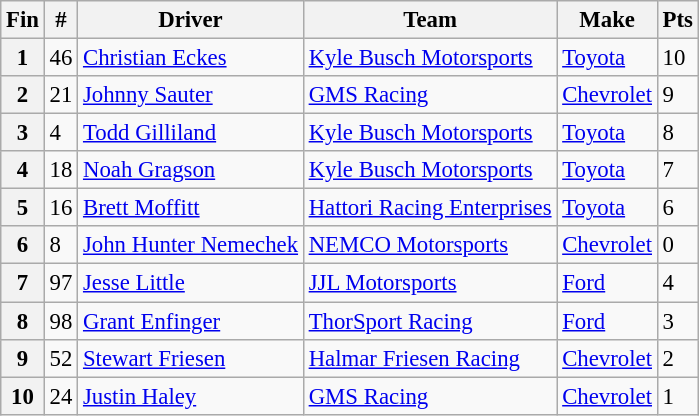<table class="wikitable" style="font-size:95%">
<tr>
<th>Fin</th>
<th>#</th>
<th>Driver</th>
<th>Team</th>
<th>Make</th>
<th>Pts</th>
</tr>
<tr>
<th>1</th>
<td>46</td>
<td><a href='#'>Christian Eckes</a></td>
<td><a href='#'>Kyle Busch Motorsports</a></td>
<td><a href='#'>Toyota</a></td>
<td>10</td>
</tr>
<tr>
<th>2</th>
<td>21</td>
<td><a href='#'>Johnny Sauter</a></td>
<td><a href='#'>GMS Racing</a></td>
<td><a href='#'>Chevrolet</a></td>
<td>9</td>
</tr>
<tr>
<th>3</th>
<td>4</td>
<td><a href='#'>Todd Gilliland</a></td>
<td><a href='#'>Kyle Busch Motorsports</a></td>
<td><a href='#'>Toyota</a></td>
<td>8</td>
</tr>
<tr>
<th>4</th>
<td>18</td>
<td><a href='#'>Noah Gragson</a></td>
<td><a href='#'>Kyle Busch Motorsports</a></td>
<td><a href='#'>Toyota</a></td>
<td>7</td>
</tr>
<tr>
<th>5</th>
<td>16</td>
<td><a href='#'>Brett Moffitt</a></td>
<td><a href='#'>Hattori Racing Enterprises</a></td>
<td><a href='#'>Toyota</a></td>
<td>6</td>
</tr>
<tr>
<th>6</th>
<td>8</td>
<td><a href='#'>John Hunter Nemechek</a></td>
<td><a href='#'>NEMCO Motorsports</a></td>
<td><a href='#'>Chevrolet</a></td>
<td>0</td>
</tr>
<tr>
<th>7</th>
<td>97</td>
<td><a href='#'>Jesse Little</a></td>
<td><a href='#'>JJL Motorsports</a></td>
<td><a href='#'>Ford</a></td>
<td>4</td>
</tr>
<tr>
<th>8</th>
<td>98</td>
<td><a href='#'>Grant Enfinger</a></td>
<td><a href='#'>ThorSport Racing</a></td>
<td><a href='#'>Ford</a></td>
<td>3</td>
</tr>
<tr>
<th>9</th>
<td>52</td>
<td><a href='#'>Stewart Friesen</a></td>
<td><a href='#'>Halmar Friesen Racing</a></td>
<td><a href='#'>Chevrolet</a></td>
<td>2</td>
</tr>
<tr>
<th>10</th>
<td>24</td>
<td><a href='#'>Justin Haley</a></td>
<td><a href='#'>GMS Racing</a></td>
<td><a href='#'>Chevrolet</a></td>
<td>1</td>
</tr>
</table>
